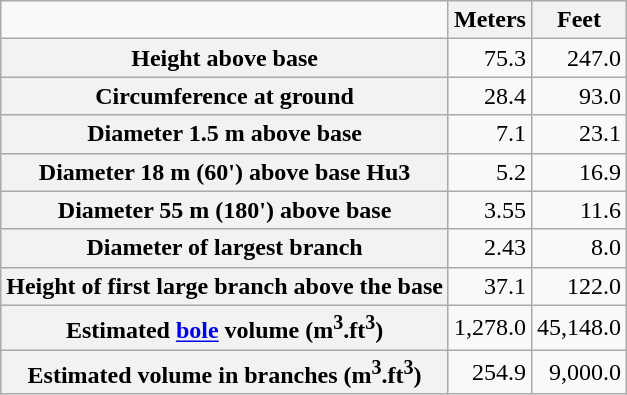<table class="wikitable">
<tr>
<td></td>
<th>Meters</th>
<th>Feet</th>
</tr>
<tr>
<th>Height above base</th>
<td ALIGN="RIGHT">75.3</td>
<td ALIGN="RIGHT">247.0</td>
</tr>
<tr>
<th>Circumference at ground</th>
<td ALIGN="RIGHT">28.4</td>
<td ALIGN="RIGHT">93.0</td>
</tr>
<tr>
<th>Diameter 1.5 m above base</th>
<td ALIGN="RIGHT">7.1</td>
<td ALIGN="RIGHT">23.1</td>
</tr>
<tr>
<th>Diameter 18 m (60') above base Hu3</th>
<td ALIGN="RIGHT">5.2</td>
<td ALIGN="RIGHT">16.9</td>
</tr>
<tr>
<th>Diameter 55 m (180') above base</th>
<td ALIGN="RIGHT">3.55</td>
<td ALIGN="RIGHT">11.6</td>
</tr>
<tr>
<th>Diameter of largest branch</th>
<td ALIGN="RIGHT">2.43</td>
<td ALIGN="RIGHT">8.0</td>
</tr>
<tr>
<th>Height of first large branch above the base</th>
<td ALIGN="RIGHT">37.1</td>
<td ALIGN="RIGHT">122.0</td>
</tr>
<tr>
<th>Estimated <a href='#'>bole</a> volume (m<sup>3</sup>.ft<sup>3</sup>)</th>
<td align="right">1,278.0</td>
<td align="right">45,148.0</td>
</tr>
<tr>
<th>Estimated volume in branches (m<sup>3</sup>.ft<sup>3</sup>)</th>
<td align="right">254.9</td>
<td align="right">9,000.0</td>
</tr>
</table>
